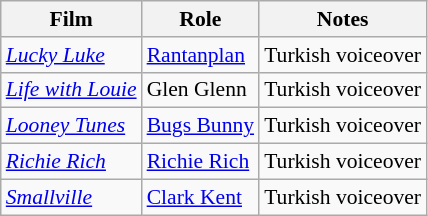<table class="wikitable" style="font-size: 90%;">
<tr>
<th>Film</th>
<th>Role</th>
<th>Notes</th>
</tr>
<tr>
<td><em><a href='#'>Lucky Luke</a></em></td>
<td><a href='#'>Rantanplan</a></td>
<td>Turkish voiceover</td>
</tr>
<tr>
<td><em><a href='#'>Life with Louie</a></em></td>
<td>Glen Glenn</td>
<td>Turkish voiceover</td>
</tr>
<tr>
<td><em><a href='#'>Looney Tunes</a></em></td>
<td><a href='#'>Bugs Bunny</a></td>
<td>Turkish voiceover</td>
</tr>
<tr>
<td><em><a href='#'>Richie Rich</a></em></td>
<td><a href='#'>Richie Rich</a></td>
<td>Turkish voiceover</td>
</tr>
<tr>
<td><em><a href='#'>Smallville</a></em></td>
<td><a href='#'>Clark Kent</a></td>
<td>Turkish voiceover</td>
</tr>
</table>
